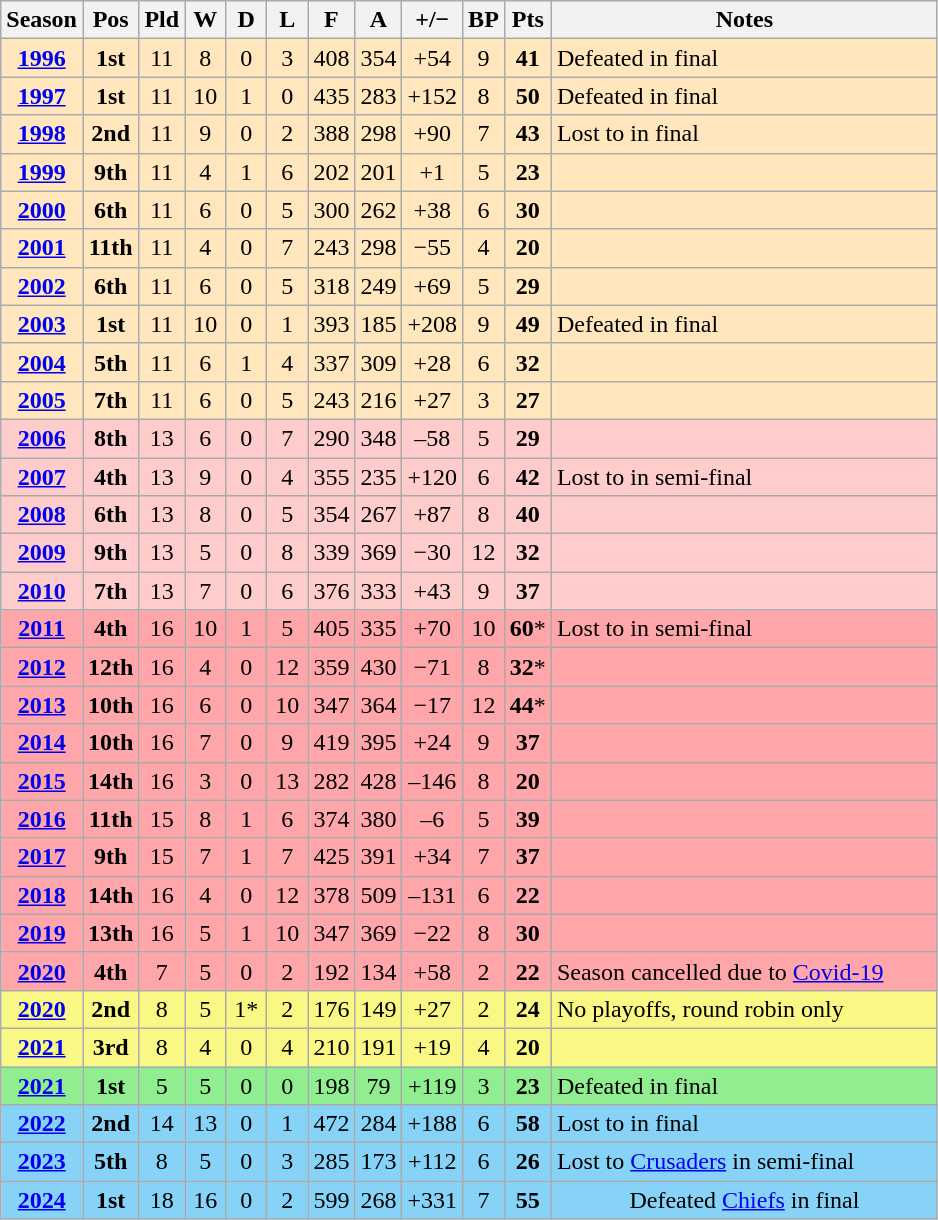<table class="wikitable" style="text-align:center">
<tr>
<th width="20">Season</th>
<th width="20">Pos</th>
<th width="20">Pld</th>
<th width="20">W</th>
<th width="20">D</th>
<th width="20">L</th>
<th width="20">F</th>
<th width="20">A</th>
<th width="25">+/−</th>
<th width="20">BP</th>
<th width="20">Pts</th>
<th width="250">Notes</th>
</tr>
<tr bgcolor=#FFE6BD>
<td><strong><a href='#'>1996</a></strong></td>
<td><strong>1st</strong></td>
<td>11</td>
<td>8</td>
<td>0</td>
<td>3</td>
<td>408</td>
<td>354</td>
<td>+54</td>
<td>9</td>
<td><strong>41</strong></td>
<td align=left>Defeated  in final</td>
</tr>
<tr bgcolor=#FFE6BD>
<td><strong><a href='#'>1997</a></strong></td>
<td><strong>1st</strong></td>
<td>11</td>
<td>10</td>
<td>1</td>
<td>0</td>
<td>435</td>
<td>283</td>
<td>+152</td>
<td>8</td>
<td><strong>50</strong></td>
<td align=left>Defeated  in final</td>
</tr>
<tr bgcolor=#FFE6BD>
<td><strong><a href='#'>1998</a></strong></td>
<td><strong>2nd</strong></td>
<td>11</td>
<td>9</td>
<td>0</td>
<td>2</td>
<td>388</td>
<td>298</td>
<td>+90</td>
<td>7</td>
<td><strong>43</strong></td>
<td align=left>Lost to  in final</td>
</tr>
<tr bgcolor=#FFE6BD>
<td><strong><a href='#'>1999</a></strong></td>
<td><strong>9th</strong></td>
<td>11</td>
<td>4</td>
<td>1</td>
<td>6</td>
<td>202</td>
<td>201</td>
<td>+1</td>
<td>5</td>
<td><strong>23</strong></td>
<td></td>
</tr>
<tr bgcolor=#FFE6BD>
<td><strong><a href='#'>2000</a></strong></td>
<td><strong>6th</strong></td>
<td>11</td>
<td>6</td>
<td>0</td>
<td>5</td>
<td>300</td>
<td>262</td>
<td>+38</td>
<td>6</td>
<td><strong>30</strong></td>
<td></td>
</tr>
<tr bgcolor=#FFE6BD>
<td><strong><a href='#'>2001</a></strong></td>
<td><strong>11th</strong></td>
<td>11</td>
<td>4</td>
<td>0</td>
<td>7</td>
<td>243</td>
<td>298</td>
<td>−55</td>
<td>4</td>
<td><strong>20</strong></td>
<td></td>
</tr>
<tr bgcolor=#FFE6BD>
<td><strong><a href='#'>2002</a></strong></td>
<td><strong>6th</strong></td>
<td>11</td>
<td>6</td>
<td>0</td>
<td>5</td>
<td>318</td>
<td>249</td>
<td>+69</td>
<td>5</td>
<td><strong>29</strong></td>
<td></td>
</tr>
<tr bgcolor=#FFE6BD>
<td><strong><a href='#'>2003</a></strong></td>
<td><strong>1st</strong></td>
<td>11</td>
<td>10</td>
<td>0</td>
<td>1</td>
<td>393</td>
<td>185</td>
<td>+208</td>
<td>9</td>
<td><strong>49</strong></td>
<td align=left>Defeated  in final</td>
</tr>
<tr bgcolor=#FFE6BD>
<td><strong><a href='#'>2004</a></strong></td>
<td><strong>5th</strong></td>
<td>11</td>
<td>6</td>
<td>1</td>
<td>4</td>
<td>337</td>
<td>309</td>
<td>+28</td>
<td>6</td>
<td><strong>32</strong></td>
<td></td>
</tr>
<tr bgcolor=#FFE6BD>
<td><strong><a href='#'>2005</a></strong></td>
<td><strong>7th</strong></td>
<td>11</td>
<td>6</td>
<td>0</td>
<td>5</td>
<td>243</td>
<td>216</td>
<td>+27</td>
<td>3</td>
<td><strong>27</strong></td>
<td></td>
</tr>
<tr bgcolor="#FFCCCC">
<td><strong><a href='#'>2006</a></strong></td>
<td><strong>8th</strong></td>
<td>13</td>
<td>6</td>
<td>0</td>
<td>7</td>
<td>290</td>
<td>348</td>
<td>–58</td>
<td>5</td>
<td><strong>29</strong></td>
<td></td>
</tr>
<tr bgcolor="#FFCCCC">
<td><strong><a href='#'>2007</a></strong></td>
<td><strong>4th</strong></td>
<td>13</td>
<td>9</td>
<td>0</td>
<td>4</td>
<td>355</td>
<td>235</td>
<td>+120</td>
<td>6</td>
<td><strong>42</strong></td>
<td align=left>Lost to  in semi-final</td>
</tr>
<tr bgcolor="#FFCCCC">
<td><strong><a href='#'>2008</a></strong></td>
<td><strong>6th</strong></td>
<td>13</td>
<td>8</td>
<td>0</td>
<td>5</td>
<td>354</td>
<td>267</td>
<td>+87</td>
<td>8</td>
<td><strong>40</strong></td>
<td></td>
</tr>
<tr bgcolor="#FFCCCC">
<td><strong><a href='#'>2009</a></strong></td>
<td><strong>9th</strong></td>
<td>13</td>
<td>5</td>
<td>0</td>
<td>8</td>
<td>339</td>
<td>369</td>
<td>−30</td>
<td>12</td>
<td><strong>32</strong></td>
<td></td>
</tr>
<tr bgcolor="#FFCCCC">
<td><strong><a href='#'>2010</a></strong></td>
<td><strong>7th</strong></td>
<td>13</td>
<td>7</td>
<td>0</td>
<td>6</td>
<td>376</td>
<td>333</td>
<td>+43</td>
<td>9</td>
<td><strong>37</strong></td>
<td></td>
</tr>
<tr bgcolor="#FFA6AA">
<td><strong><a href='#'>2011</a></strong></td>
<td><strong>4th</strong></td>
<td>16</td>
<td>10</td>
<td>1</td>
<td>5</td>
<td>405</td>
<td>335</td>
<td>+70</td>
<td>10</td>
<td><strong>60</strong>*</td>
<td align=left>Lost to  in semi-final</td>
</tr>
<tr bgcolor="#FFA6AA">
<td><strong><a href='#'>2012</a></strong></td>
<td><strong>12th</strong></td>
<td>16</td>
<td>4</td>
<td>0</td>
<td>12</td>
<td>359</td>
<td>430</td>
<td>−71</td>
<td>8</td>
<td><strong>32</strong>*</td>
<td align=left></td>
</tr>
<tr bgcolor="#FFA6AA">
<td><strong><a href='#'>2013</a></strong></td>
<td><strong>10th</strong></td>
<td>16</td>
<td>6</td>
<td>0</td>
<td>10</td>
<td>347</td>
<td>364</td>
<td>−17</td>
<td>12</td>
<td><strong>44</strong>*</td>
<td align=left></td>
</tr>
<tr bgcolor="#FFA6AA">
<td><strong><a href='#'>2014</a></strong></td>
<td><strong>10th</strong></td>
<td>16</td>
<td>7</td>
<td>0</td>
<td>9</td>
<td>419</td>
<td>395</td>
<td>+24</td>
<td>9</td>
<td><strong>37</strong></td>
<td></td>
</tr>
<tr bgcolor="#FFA6AA">
<td><strong><a href='#'>2015</a></strong></td>
<td><strong>14th</strong></td>
<td>16</td>
<td>3</td>
<td>0</td>
<td>13</td>
<td>282</td>
<td>428</td>
<td>–146</td>
<td>8</td>
<td><strong>20</strong></td>
<td></td>
</tr>
<tr bgcolor="#FFA6AA">
<td><strong><a href='#'>2016</a></strong></td>
<td><strong>11th</strong></td>
<td>15</td>
<td>8</td>
<td>1</td>
<td>6</td>
<td>374</td>
<td>380</td>
<td>–6</td>
<td>5</td>
<td><strong>39</strong></td>
<td></td>
</tr>
<tr bgcolor="#FFA6AA">
<td><strong><a href='#'>2017</a></strong></td>
<td><strong>9th</strong></td>
<td>15</td>
<td>7</td>
<td>1</td>
<td>7</td>
<td>425</td>
<td>391</td>
<td>+34</td>
<td>7</td>
<td><strong>37</strong></td>
<td></td>
</tr>
<tr bgcolor="#FFA6AA">
<td><strong><a href='#'>2018</a></strong></td>
<td><strong>14th</strong></td>
<td>16</td>
<td>4</td>
<td>0</td>
<td>12</td>
<td>378</td>
<td>509</td>
<td>–131</td>
<td>6</td>
<td><strong>22</strong></td>
<td></td>
</tr>
<tr bgcolor="#FFA6AA">
<td><strong><a href='#'>2019</a></strong></td>
<td><strong>13th</strong></td>
<td>16</td>
<td>5</td>
<td>1</td>
<td>10</td>
<td>347</td>
<td>369</td>
<td>−22</td>
<td>8</td>
<td><strong>30</strong></td>
<td></td>
</tr>
<tr bgcolor="#FFA6AA">
<td><strong><a href='#'>2020</a></strong></td>
<td><strong>4th</strong></td>
<td>7</td>
<td>5</td>
<td>0</td>
<td>2</td>
<td>192</td>
<td>134</td>
<td>+58</td>
<td>2</td>
<td><strong>22</strong></td>
<td align=left>Season cancelled due to <a href='#'>Covid-19</a></td>
</tr>
<tr bgcolor="#faf884">
<td><strong><a href='#'>2020</a></strong></td>
<td><strong>2nd</strong></td>
<td>8</td>
<td>5</td>
<td>1*</td>
<td>2</td>
<td>176</td>
<td>149</td>
<td>+27</td>
<td>2</td>
<td><strong>24</strong></td>
<td align=left>No playoffs, round robin only</td>
</tr>
<tr bgcolor="#faf884">
<td><strong><a href='#'>2021</a></strong></td>
<td><strong>3rd</strong></td>
<td>8</td>
<td>4</td>
<td>0</td>
<td>4</td>
<td>210</td>
<td>191</td>
<td>+19</td>
<td>4</td>
<td><strong>20</strong></td>
<td align=left></td>
</tr>
<tr bgcolor="#90EE90">
<td><strong><a href='#'>2021</a></strong></td>
<td><strong>1st</strong></td>
<td>5</td>
<td>5</td>
<td>0</td>
<td>0</td>
<td>198</td>
<td>79</td>
<td>+119</td>
<td>3</td>
<td><strong>23</strong></td>
<td align=left>Defeated  in final</td>
</tr>
<tr bgcolor="#87D3F8">
<td><strong><a href='#'>2022</a></strong></td>
<td><strong>2nd</strong></td>
<td>14</td>
<td>13</td>
<td>0</td>
<td>1</td>
<td>472</td>
<td>284</td>
<td>+188</td>
<td>6</td>
<td><strong>58</strong></td>
<td align=left>Lost to  in final</td>
</tr>
<tr bgcolor="#87D3F8">
<td><strong><a href='#'>2023</a></strong></td>
<td><strong>5th</strong></td>
<td>8</td>
<td>5</td>
<td>0</td>
<td>3</td>
<td>285</td>
<td>173</td>
<td>+112</td>
<td>6</td>
<td><strong>26</strong></td>
<td align=left>Lost to <a href='#'>Crusaders</a> in semi-final</td>
</tr>
<tr bgcolor="#87D3F8">
<td><strong><a href='#'>2024</a></strong></td>
<td><strong>1st</strong></td>
<td>18</td>
<td>16</td>
<td>0</td>
<td>2</td>
<td>599</td>
<td>268</td>
<td>+331</td>
<td>7</td>
<td><strong>55</strong></td>
<td>Defeated <a href='#'>Chiefs</a> in final</td>
</tr>
</table>
